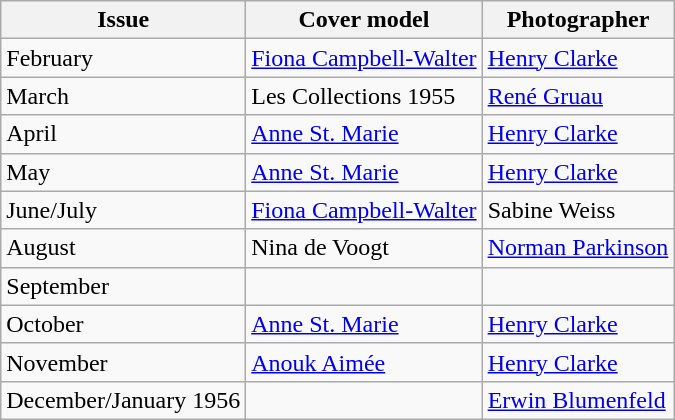<table class="sortable wikitable">
<tr>
<th>Issue</th>
<th>Cover model</th>
<th>Photographer</th>
</tr>
<tr>
<td>February</td>
<td><a href='#'>Fiona Campbell-Walter</a></td>
<td><a href='#'>Henry Clarke</a></td>
</tr>
<tr>
<td>March</td>
<td>Les Collections 1955</td>
<td><a href='#'>René Gruau</a></td>
</tr>
<tr>
<td>April</td>
<td><a href='#'>Anne St. Marie</a></td>
<td><a href='#'>Henry Clarke</a></td>
</tr>
<tr>
<td>May</td>
<td><a href='#'>Anne St. Marie</a></td>
<td><a href='#'>Henry Clarke</a></td>
</tr>
<tr>
<td>June/July</td>
<td><a href='#'>Fiona Campbell-Walter</a></td>
<td>Sabine Weiss</td>
</tr>
<tr>
<td>August</td>
<td>Nina de Voogt</td>
<td><a href='#'>Norman Parkinson</a></td>
</tr>
<tr>
<td>September</td>
<td></td>
<td></td>
</tr>
<tr>
<td>October</td>
<td><a href='#'>Anne St. Marie</a></td>
<td><a href='#'>Henry Clarke</a></td>
</tr>
<tr>
<td>November</td>
<td><a href='#'>Anouk Aimée</a></td>
<td><a href='#'>Henry Clarke</a></td>
</tr>
<tr>
<td>December/January 1956</td>
<td></td>
<td><a href='#'>Erwin Blumenfeld</a></td>
</tr>
</table>
